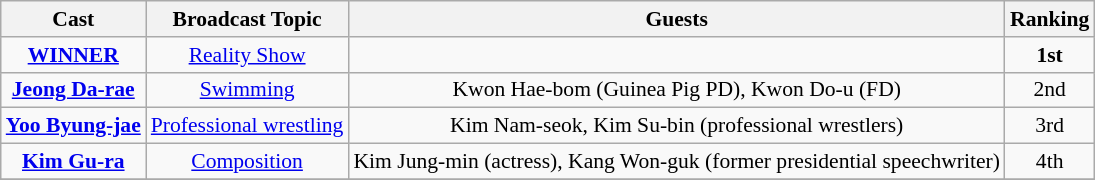<table class="wikitable" style="font-size:90%;">
<tr>
<th>Cast</th>
<th>Broadcast Topic</th>
<th>Guests</th>
<th>Ranking</th>
</tr>
<tr align="center">
<td><strong><a href='#'>WINNER</a></strong></td>
<td><a href='#'>Reality Show</a></td>
<td></td>
<td><strong>1st</strong></td>
</tr>
<tr align="center">
<td><strong><a href='#'>Jeong Da-rae</a></strong></td>
<td><a href='#'>Swimming</a></td>
<td>Kwon Hae-bom (Guinea Pig PD), Kwon Do-u (FD)</td>
<td>2nd</td>
</tr>
<tr align="center">
<td><strong><a href='#'>Yoo Byung-jae</a></strong></td>
<td><a href='#'>Professional wrestling</a></td>
<td>Kim Nam-seok, Kim Su-bin (professional wrestlers)</td>
<td>3rd</td>
</tr>
<tr align="center">
<td><strong><a href='#'>Kim Gu-ra</a></strong></td>
<td><a href='#'>Composition</a></td>
<td>Kim Jung-min (actress), Kang Won-guk (former presidential speechwriter)</td>
<td>4th</td>
</tr>
<tr>
</tr>
</table>
